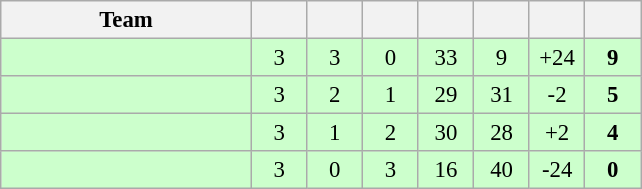<table class="wikitable" style="text-align:center;font-size:95%">
<tr>
<th width=160>Team</th>
<th width=30></th>
<th width=30></th>
<th width=30></th>
<th width=30></th>
<th width=30></th>
<th width=30></th>
<th width=30></th>
</tr>
<tr bgcolor=ccffcc>
<td align="left"></td>
<td>3</td>
<td>3</td>
<td>0</td>
<td>33</td>
<td>9</td>
<td>+24</td>
<td><strong>9</strong></td>
</tr>
<tr bgcolor=ccffcc>
<td align="left"></td>
<td>3</td>
<td>2</td>
<td>1</td>
<td>29</td>
<td>31</td>
<td>-2</td>
<td><strong>5</strong></td>
</tr>
<tr bgcolor=ccffcc>
<td align="left"></td>
<td>3</td>
<td>1</td>
<td>2</td>
<td>30</td>
<td>28</td>
<td>+2</td>
<td><strong>4</strong></td>
</tr>
<tr bgcolor=ccffcc>
<td align="left"></td>
<td>3</td>
<td>0</td>
<td>3</td>
<td>16</td>
<td>40</td>
<td>-24</td>
<td><strong>0</strong></td>
</tr>
</table>
